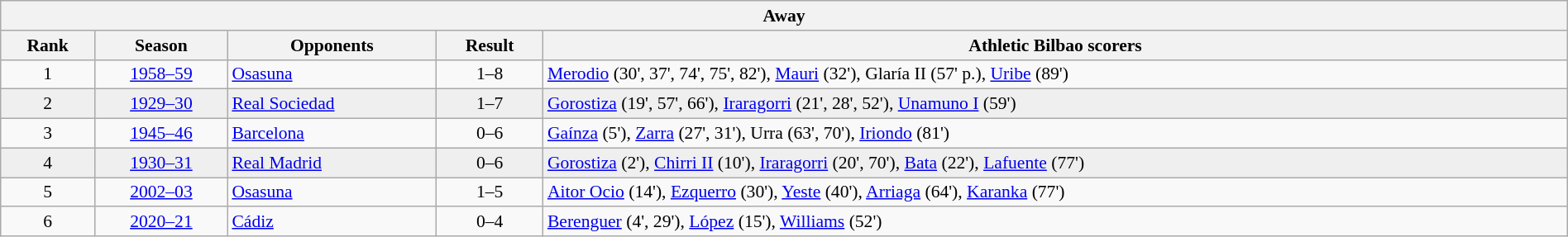<table class="wikitable center striped" style="background: #f9f9f9; width:100%; border-collapse: collapse; font-size: 90%; text-align:center">
<tr>
<th colspan=5>Away</th>
</tr>
<tr>
<th>Rank</th>
<th>Season</th>
<th>Opponents</th>
<th>Result</th>
<th>Athletic Bilbao scorers</th>
</tr>
<tr>
<td>1</td>
<td><a href='#'>1958–59</a></td>
<td style="text-align: left"><a href='#'>Osasuna</a></td>
<td>1–8</td>
<td style="text-align: left"><a href='#'>Merodio</a> (30', 37', 74', 75', 82'), <a href='#'>Mauri</a> (32'), Glaría II (57' p.), <a href='#'>Uribe</a> (89')</td>
</tr>
<tr bgcolor="#EFEFEF">
<td>2</td>
<td><a href='#'>1929–30</a></td>
<td style="text-align: left"><a href='#'>Real Sociedad</a></td>
<td>1–7</td>
<td style="text-align: left"><a href='#'>Gorostiza</a> (19', 57', 66'), <a href='#'>Iraragorri</a> (21', 28', 52'), <a href='#'>Unamuno I</a> (59')</td>
</tr>
<tr>
<td>3</td>
<td><a href='#'>1945–46</a></td>
<td style="text-align: left"><a href='#'>Barcelona</a></td>
<td>0–6</td>
<td style="text-align: left"><a href='#'>Gaínza</a> (5'), <a href='#'>Zarra</a> (27', 31'), Urra (63', 70'), <a href='#'>Iriondo</a> (81')</td>
</tr>
<tr bgcolor="#EFEFEF">
<td>4</td>
<td><a href='#'>1930–31</a></td>
<td style="text-align: left"><a href='#'>Real Madrid</a></td>
<td>0–6</td>
<td style="text-align: left"><a href='#'>Gorostiza</a> (2'), <a href='#'>Chirri II</a> (10'), <a href='#'>Iraragorri</a> (20', 70'), <a href='#'>Bata</a> (22'), <a href='#'>Lafuente</a> (77')</td>
</tr>
<tr>
<td>5</td>
<td><a href='#'>2002–03</a></td>
<td style="text-align: left"><a href='#'>Osasuna</a></td>
<td>1–5</td>
<td style="text-align: left"><a href='#'>Aitor Ocio</a> (14'), <a href='#'>Ezquerro</a> (30'), <a href='#'>Yeste</a> (40'), <a href='#'>Arriaga</a> (64'), <a href='#'>Karanka</a> (77')</td>
</tr>
<tr>
<td>6</td>
<td><a href='#'>2020–21</a></td>
<td style="text-align: left"><a href='#'>Cádiz</a></td>
<td>0–4</td>
<td style="text-align: left"><a href='#'>Berenguer</a> (4', 29'), <a href='#'>López</a> (15'), <a href='#'>Williams</a> (52')</td>
</tr>
</table>
